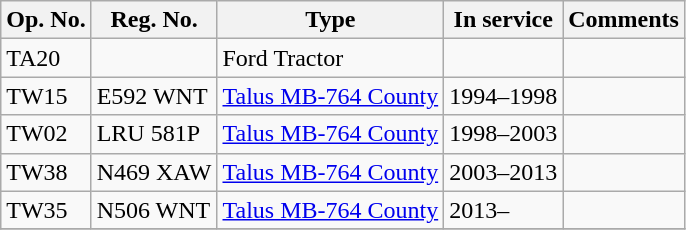<table class="wikitable">
<tr>
<th>Op. No.</th>
<th>Reg. No.</th>
<th>Type</th>
<th>In service</th>
<th>Comments</th>
</tr>
<tr>
<td>TA20</td>
<td></td>
<td>Ford Tractor</td>
<td></td>
<td></td>
</tr>
<tr>
<td>TW15</td>
<td>E592 WNT</td>
<td><a href='#'>Talus MB-764 County</a></td>
<td>1994–1998</td>
<td></td>
</tr>
<tr>
<td>TW02</td>
<td>LRU 581P</td>
<td><a href='#'>Talus MB-764 County</a></td>
<td>1998–2003</td>
<td></td>
</tr>
<tr>
<td>TW38</td>
<td>N469 XAW</td>
<td><a href='#'>Talus MB-764 County</a></td>
<td>2003–2013</td>
<td></td>
</tr>
<tr>
<td>TW35</td>
<td>N506 WNT</td>
<td><a href='#'>Talus MB-764 County</a></td>
<td>2013–</td>
<td></td>
</tr>
<tr>
</tr>
</table>
